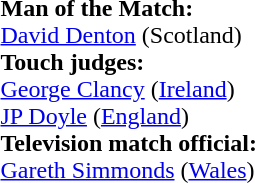<table style="width:100%">
<tr>
<td><br><strong>Man of the Match:</strong>
<br><a href='#'>David Denton</a> (Scotland)<br><strong>Touch judges:</strong>
<br><a href='#'>George Clancy</a> (<a href='#'>Ireland</a>)
<br><a href='#'>JP Doyle</a> (<a href='#'>England</a>)
<br><strong>Television match official:</strong>
<br><a href='#'>Gareth Simmonds</a> (<a href='#'>Wales</a>)</td>
</tr>
</table>
